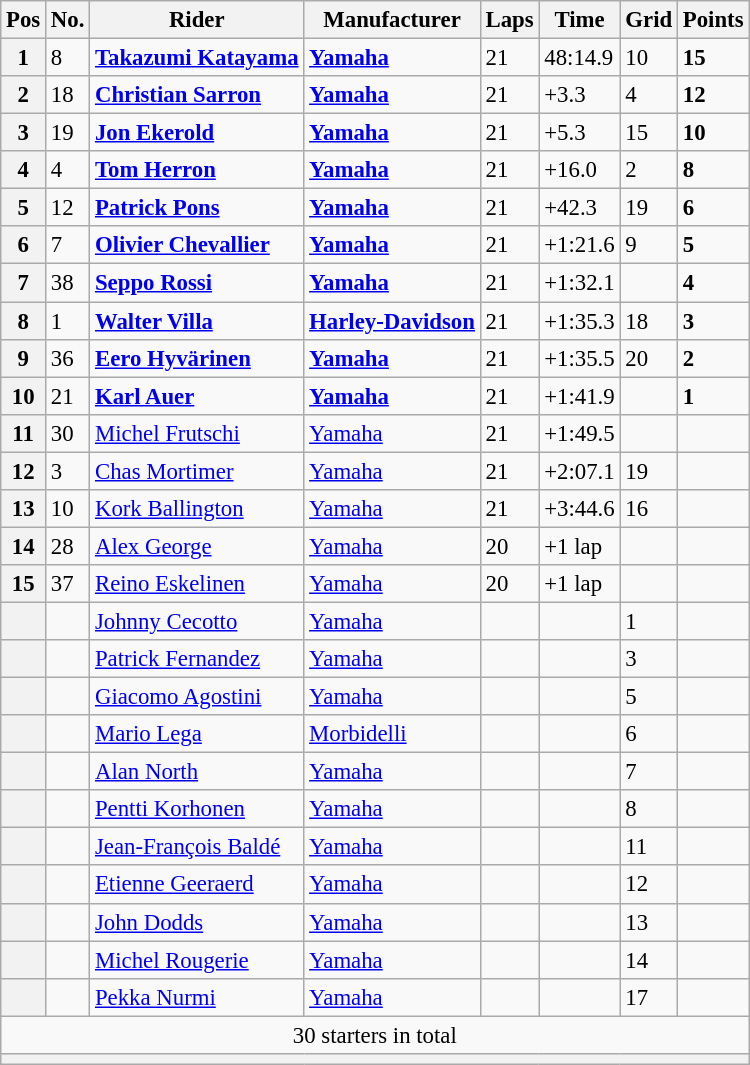<table class="wikitable" style="font-size: 95%;">
<tr>
<th>Pos</th>
<th>No.</th>
<th>Rider</th>
<th>Manufacturer</th>
<th>Laps</th>
<th>Time</th>
<th>Grid</th>
<th>Points</th>
</tr>
<tr>
<th>1</th>
<td>8</td>
<td> <strong><a href='#'>Takazumi Katayama</a></strong></td>
<td><strong><a href='#'>Yamaha</a></strong></td>
<td>21</td>
<td>48:14.9</td>
<td>10</td>
<td><strong>15</strong></td>
</tr>
<tr>
<th>2</th>
<td>18</td>
<td> <strong><a href='#'>Christian Sarron</a></strong></td>
<td><strong><a href='#'>Yamaha</a></strong></td>
<td>21</td>
<td>+3.3</td>
<td>4</td>
<td><strong>12</strong></td>
</tr>
<tr>
<th>3</th>
<td>19</td>
<td> <strong><a href='#'>Jon Ekerold</a></strong></td>
<td><strong><a href='#'>Yamaha</a></strong></td>
<td>21</td>
<td>+5.3</td>
<td>15</td>
<td><strong>10</strong></td>
</tr>
<tr>
<th>4</th>
<td>4</td>
<td> <strong><a href='#'>Tom Herron</a></strong></td>
<td><strong><a href='#'>Yamaha</a></strong></td>
<td>21</td>
<td>+16.0</td>
<td>2</td>
<td><strong>8</strong></td>
</tr>
<tr>
<th>5</th>
<td>12</td>
<td> <strong><a href='#'>Patrick Pons</a></strong></td>
<td><strong><a href='#'>Yamaha</a></strong></td>
<td>21</td>
<td>+42.3</td>
<td>19</td>
<td><strong>6</strong></td>
</tr>
<tr>
<th>6</th>
<td>7</td>
<td> <strong><a href='#'>Olivier Chevallier</a></strong></td>
<td><strong><a href='#'>Yamaha</a></strong></td>
<td>21</td>
<td>+1:21.6</td>
<td>9</td>
<td><strong>5</strong></td>
</tr>
<tr>
<th>7</th>
<td>38</td>
<td> <strong><a href='#'>Seppo Rossi</a></strong></td>
<td><strong><a href='#'>Yamaha</a></strong></td>
<td>21</td>
<td>+1:32.1</td>
<td></td>
<td><strong>4</strong></td>
</tr>
<tr>
<th>8</th>
<td>1</td>
<td> <strong><a href='#'>Walter Villa</a></strong></td>
<td><strong><a href='#'>Harley-Davidson</a></strong></td>
<td>21</td>
<td>+1:35.3</td>
<td>18</td>
<td><strong>3</strong></td>
</tr>
<tr>
<th>9</th>
<td>36</td>
<td> <strong><a href='#'>Eero Hyvärinen</a></strong></td>
<td><strong><a href='#'>Yamaha</a></strong></td>
<td>21</td>
<td>+1:35.5</td>
<td>20</td>
<td><strong>2</strong></td>
</tr>
<tr>
<th>10</th>
<td>21</td>
<td> <strong><a href='#'>Karl Auer</a></strong></td>
<td><strong><a href='#'>Yamaha</a></strong></td>
<td>21</td>
<td>+1:41.9</td>
<td></td>
<td><strong>1</strong></td>
</tr>
<tr>
<th>11</th>
<td>30</td>
<td> <a href='#'>Michel Frutschi</a></td>
<td><a href='#'>Yamaha</a></td>
<td>21</td>
<td>+1:49.5</td>
<td></td>
<td></td>
</tr>
<tr>
<th>12</th>
<td>3</td>
<td> <a href='#'>Chas Mortimer</a></td>
<td><a href='#'>Yamaha</a></td>
<td>21</td>
<td>+2:07.1</td>
<td>19</td>
<td></td>
</tr>
<tr>
<th>13</th>
<td>10</td>
<td> <a href='#'>Kork Ballington</a></td>
<td><a href='#'>Yamaha</a></td>
<td>21</td>
<td>+3:44.6</td>
<td>16</td>
<td></td>
</tr>
<tr>
<th>14</th>
<td>28</td>
<td> <a href='#'>Alex George</a></td>
<td><a href='#'>Yamaha</a></td>
<td>20</td>
<td>+1 lap</td>
<td></td>
<td></td>
</tr>
<tr>
<th>15</th>
<td>37</td>
<td> <a href='#'>Reino Eskelinen</a></td>
<td><a href='#'>Yamaha</a></td>
<td>20</td>
<td>+1 lap</td>
<td></td>
<td></td>
</tr>
<tr>
<th></th>
<td></td>
<td> <a href='#'>Johnny Cecotto</a></td>
<td><a href='#'>Yamaha</a></td>
<td></td>
<td></td>
<td>1</td>
<td></td>
</tr>
<tr>
<th></th>
<td></td>
<td> <a href='#'>Patrick Fernandez</a></td>
<td><a href='#'>Yamaha</a></td>
<td></td>
<td></td>
<td>3</td>
<td></td>
</tr>
<tr>
<th></th>
<td></td>
<td> <a href='#'>Giacomo Agostini</a></td>
<td><a href='#'>Yamaha</a></td>
<td></td>
<td></td>
<td>5</td>
<td></td>
</tr>
<tr>
<th></th>
<td></td>
<td> <a href='#'>Mario Lega</a></td>
<td><a href='#'>Morbidelli</a></td>
<td></td>
<td></td>
<td>6</td>
<td></td>
</tr>
<tr>
<th></th>
<td></td>
<td> <a href='#'>Alan North</a></td>
<td><a href='#'>Yamaha</a></td>
<td></td>
<td></td>
<td>7</td>
<td></td>
</tr>
<tr>
<th></th>
<td></td>
<td> <a href='#'>Pentti Korhonen</a></td>
<td><a href='#'>Yamaha</a></td>
<td></td>
<td></td>
<td>8</td>
<td></td>
</tr>
<tr>
<th></th>
<td></td>
<td> <a href='#'>Jean-François Baldé</a></td>
<td><a href='#'>Yamaha</a></td>
<td></td>
<td></td>
<td>11</td>
<td></td>
</tr>
<tr>
<th></th>
<td></td>
<td> <a href='#'>Etienne Geeraerd</a></td>
<td><a href='#'>Yamaha</a></td>
<td></td>
<td></td>
<td>12</td>
<td></td>
</tr>
<tr>
<th></th>
<td></td>
<td> <a href='#'>John Dodds</a></td>
<td><a href='#'>Yamaha</a></td>
<td></td>
<td></td>
<td>13</td>
<td></td>
</tr>
<tr>
<th></th>
<td></td>
<td> <a href='#'>Michel Rougerie</a></td>
<td><a href='#'>Yamaha</a></td>
<td></td>
<td></td>
<td>14</td>
<td></td>
</tr>
<tr>
<th></th>
<td></td>
<td> <a href='#'>Pekka Nurmi</a></td>
<td><a href='#'>Yamaha</a></td>
<td></td>
<td></td>
<td>17</td>
<td></td>
</tr>
<tr>
<td colspan=8 align=center>30 starters in total</td>
</tr>
<tr>
<th colspan=8></th>
</tr>
</table>
